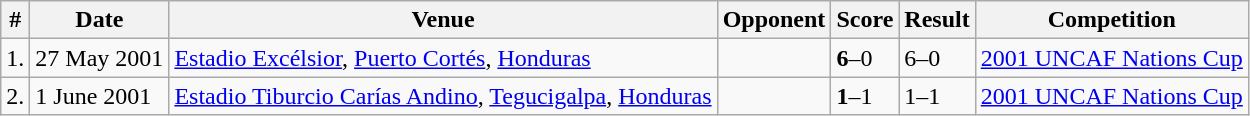<table class="wikitable">
<tr>
<th>#</th>
<th>Date</th>
<th>Venue</th>
<th>Opponent</th>
<th>Score</th>
<th>Result</th>
<th>Competition</th>
</tr>
<tr>
<td>1.</td>
<td>27 May 2001</td>
<td><a href='#'>Estadio Excélsior</a>, <a href='#'>Puerto Cortés</a>, <a href='#'>Honduras</a></td>
<td></td>
<td><strong>6</strong>–0</td>
<td>6–0</td>
<td><a href='#'>2001 UNCAF Nations Cup</a></td>
</tr>
<tr>
<td>2.</td>
<td>1 June 2001</td>
<td><a href='#'>Estadio Tiburcio Carías Andino</a>, <a href='#'>Tegucigalpa</a>, <a href='#'>Honduras</a></td>
<td></td>
<td><strong>1</strong>–1</td>
<td>1–1</td>
<td><a href='#'>2001 UNCAF Nations Cup</a></td>
</tr>
</table>
